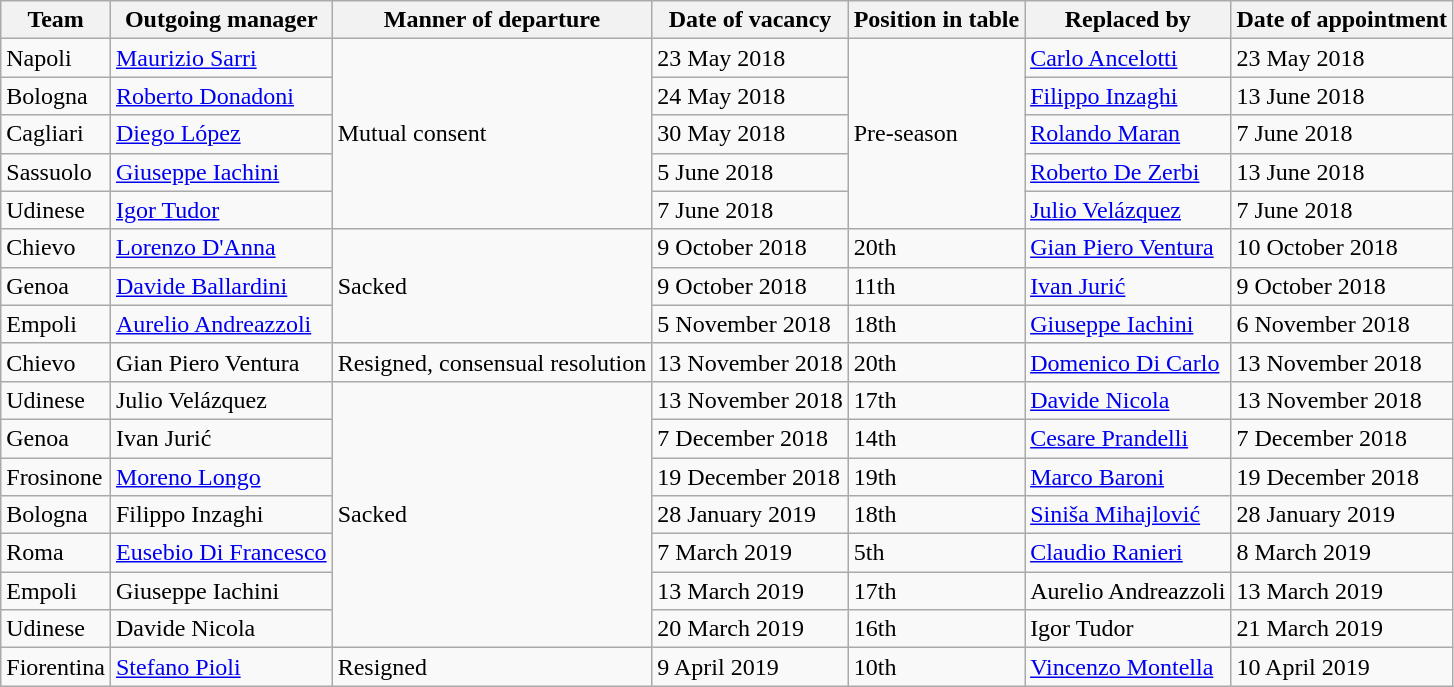<table class="wikitable sortable">
<tr>
<th>Team</th>
<th>Outgoing manager</th>
<th>Manner of departure</th>
<th>Date of vacancy</th>
<th>Position in table</th>
<th>Replaced by</th>
<th>Date of appointment</th>
</tr>
<tr>
<td>Napoli</td>
<td> <a href='#'>Maurizio Sarri</a></td>
<td rowspan=5>Mutual consent</td>
<td>23 May 2018</td>
<td rowspan=5>Pre-season</td>
<td> <a href='#'>Carlo Ancelotti</a></td>
<td>23 May 2018</td>
</tr>
<tr>
<td>Bologna</td>
<td> <a href='#'>Roberto Donadoni</a></td>
<td>24 May 2018</td>
<td> <a href='#'>Filippo Inzaghi</a></td>
<td>13 June 2018</td>
</tr>
<tr>
<td>Cagliari</td>
<td> <a href='#'>Diego López</a></td>
<td>30 May 2018</td>
<td> <a href='#'>Rolando Maran</a></td>
<td>7 June 2018</td>
</tr>
<tr>
<td>Sassuolo</td>
<td> <a href='#'>Giuseppe Iachini</a></td>
<td>5 June 2018</td>
<td> <a href='#'>Roberto De Zerbi</a></td>
<td>13 June 2018</td>
</tr>
<tr>
<td>Udinese</td>
<td> <a href='#'>Igor Tudor</a></td>
<td>7 June 2018</td>
<td> <a href='#'>Julio Velázquez</a></td>
<td>7 June 2018</td>
</tr>
<tr>
<td>Chievo</td>
<td> <a href='#'>Lorenzo D'Anna</a></td>
<td rowspan=3>Sacked</td>
<td>9 October 2018</td>
<td>20th</td>
<td> <a href='#'>Gian Piero Ventura</a></td>
<td>10 October 2018</td>
</tr>
<tr>
<td>Genoa</td>
<td> <a href='#'>Davide Ballardini</a></td>
<td>9 October 2018</td>
<td>11th</td>
<td> <a href='#'>Ivan Jurić</a></td>
<td>9 October 2018</td>
</tr>
<tr>
<td>Empoli</td>
<td> <a href='#'>Aurelio Andreazzoli</a></td>
<td>5 November 2018</td>
<td>18th</td>
<td> <a href='#'>Giuseppe Iachini</a></td>
<td>6 November 2018</td>
</tr>
<tr>
<td>Chievo</td>
<td> Gian Piero Ventura</td>
<td>Resigned, consensual resolution</td>
<td>13 November 2018</td>
<td>20th</td>
<td> <a href='#'>Domenico Di Carlo</a></td>
<td>13 November 2018</td>
</tr>
<tr>
<td>Udinese</td>
<td> Julio Velázquez</td>
<td rowspan=7>Sacked</td>
<td>13 November 2018</td>
<td>17th</td>
<td> <a href='#'>Davide Nicola</a></td>
<td>13 November 2018</td>
</tr>
<tr>
<td>Genoa</td>
<td> Ivan Jurić</td>
<td>7 December 2018</td>
<td>14th</td>
<td> <a href='#'>Cesare Prandelli</a></td>
<td>7 December 2018</td>
</tr>
<tr>
<td>Frosinone</td>
<td> <a href='#'>Moreno Longo</a></td>
<td>19 December 2018</td>
<td>19th</td>
<td> <a href='#'>Marco Baroni</a></td>
<td>19 December 2018</td>
</tr>
<tr>
<td>Bologna</td>
<td> Filippo Inzaghi</td>
<td>28 January 2019</td>
<td>18th</td>
<td> <a href='#'>Siniša Mihajlović</a></td>
<td>28 January 2019</td>
</tr>
<tr>
<td>Roma</td>
<td> <a href='#'>Eusebio Di Francesco</a></td>
<td>7 March 2019</td>
<td>5th</td>
<td> <a href='#'>Claudio Ranieri</a></td>
<td>8 March 2019</td>
</tr>
<tr>
<td>Empoli</td>
<td> Giuseppe Iachini</td>
<td>13 March 2019</td>
<td>17th</td>
<td> Aurelio Andreazzoli</td>
<td>13 March 2019</td>
</tr>
<tr>
<td>Udinese</td>
<td> Davide Nicola</td>
<td>20 March 2019</td>
<td>16th</td>
<td> Igor Tudor</td>
<td>21 March 2019</td>
</tr>
<tr>
<td>Fiorentina</td>
<td> <a href='#'>Stefano Pioli</a></td>
<td>Resigned</td>
<td>9 April 2019</td>
<td>10th</td>
<td> <a href='#'>Vincenzo Montella</a></td>
<td>10 April 2019</td>
</tr>
</table>
